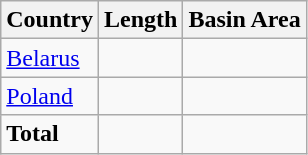<table class="wikitable">
<tr>
<th>Country</th>
<th>Length</th>
<th>Basin Area</th>
</tr>
<tr>
<td><a href='#'>Belarus</a></td>
<td></td>
<td></td>
</tr>
<tr>
<td><a href='#'>Poland</a></td>
<td></td>
<td></td>
</tr>
<tr>
<td><strong>Total</strong></td>
<td></td>
<td></td>
</tr>
</table>
